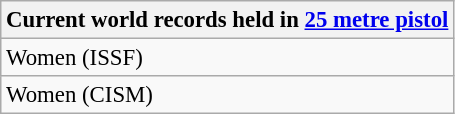<table class="wikitable" style="font-size: 95%">
<tr>
<th colspan=9>Current world records held in <a href='#'>25 metre pistol</a></th>
</tr>
<tr>
<td>Women (ISSF)<br></td>
</tr>
<tr>
<td>Women (CISM)<br></td>
</tr>
</table>
